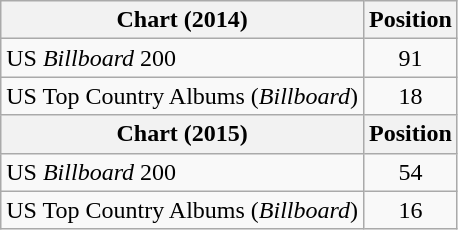<table class="wikitable">
<tr>
<th>Chart (2014)</th>
<th>Position</th>
</tr>
<tr>
<td>US <em>Billboard</em> 200</td>
<td style="text-align:center;">91</td>
</tr>
<tr>
<td>US Top Country Albums (<em>Billboard</em>)</td>
<td style="text-align:center;">18</td>
</tr>
<tr>
<th>Chart (2015)</th>
<th>Position</th>
</tr>
<tr>
<td>US <em>Billboard</em> 200</td>
<td style="text-align:center;">54</td>
</tr>
<tr>
<td>US Top Country Albums (<em>Billboard</em>)</td>
<td style="text-align:center;">16</td>
</tr>
</table>
